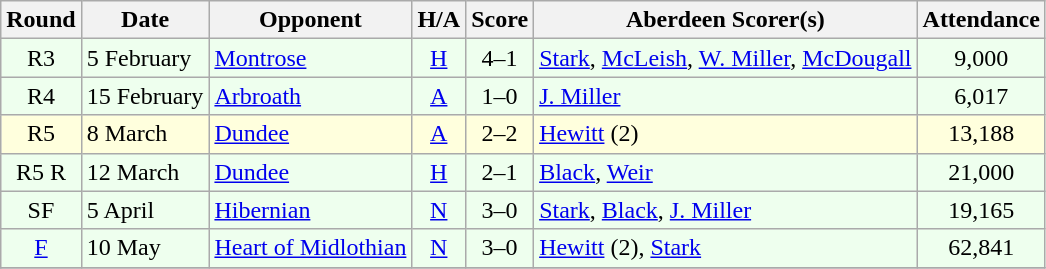<table class="wikitable" style="text-align:center">
<tr>
<th>Round</th>
<th>Date</th>
<th>Opponent</th>
<th>H/A</th>
<th>Score</th>
<th>Aberdeen Scorer(s)</th>
<th>Attendance</th>
</tr>
<tr bgcolor=#EEFFEE>
<td>R3</td>
<td align=left>5 February</td>
<td align=left><a href='#'>Montrose</a></td>
<td><a href='#'>H</a></td>
<td>4–1</td>
<td align=left><a href='#'>Stark</a>, <a href='#'>McLeish</a>, <a href='#'>W. Miller</a>, <a href='#'>McDougall</a></td>
<td>9,000</td>
</tr>
<tr bgcolor=#EEFFEE>
<td>R4</td>
<td align=left>15 February</td>
<td align=left><a href='#'>Arbroath</a></td>
<td><a href='#'>A</a></td>
<td>1–0</td>
<td align=left><a href='#'>J. Miller</a></td>
<td>6,017</td>
</tr>
<tr bgcolor=#FFFFDD>
<td>R5</td>
<td align=left>8 March</td>
<td align=left><a href='#'>Dundee</a></td>
<td><a href='#'>A</a></td>
<td>2–2</td>
<td align=left><a href='#'>Hewitt</a> (2)</td>
<td>13,188</td>
</tr>
<tr bgcolor=#EEFFEE>
<td>R5 R</td>
<td align=left>12 March</td>
<td align=left><a href='#'>Dundee</a></td>
<td><a href='#'>H</a></td>
<td>2–1</td>
<td align=left><a href='#'>Black</a>, <a href='#'>Weir</a></td>
<td>21,000</td>
</tr>
<tr bgcolor=#EEFFEE>
<td>SF</td>
<td align=left>5 April</td>
<td align=left><a href='#'>Hibernian</a></td>
<td><a href='#'>N</a></td>
<td>3–0</td>
<td align=left><a href='#'>Stark</a>, <a href='#'>Black</a>, <a href='#'>J. Miller</a></td>
<td>19,165</td>
</tr>
<tr bgcolor=#EEFFEE>
<td><a href='#'>F</a></td>
<td align=left>10 May</td>
<td align=left><a href='#'>Heart of Midlothian</a></td>
<td><a href='#'>N</a></td>
<td>3–0</td>
<td align=left><a href='#'>Hewitt</a> (2), <a href='#'>Stark</a></td>
<td>62,841</td>
</tr>
<tr>
</tr>
</table>
